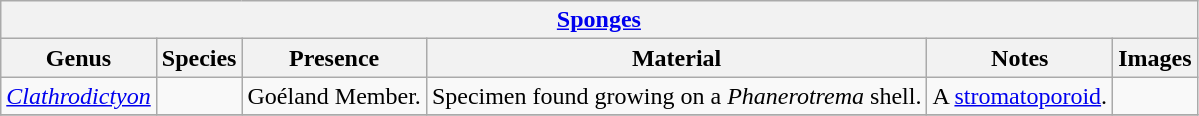<table class="wikitable" align="center">
<tr>
<th colspan="6" align="center"><strong><a href='#'>Sponges</a></strong></th>
</tr>
<tr>
<th>Genus</th>
<th>Species</th>
<th>Presence</th>
<th><strong>Material</strong></th>
<th>Notes</th>
<th>Images</th>
</tr>
<tr>
<td><em><a href='#'>Clathrodictyon</a></em></td>
<td></td>
<td>Goéland Member.</td>
<td>Specimen found growing on a <em>Phanerotrema</em> shell.</td>
<td>A <a href='#'>stromatoporoid</a>.</td>
<td></td>
</tr>
<tr>
</tr>
</table>
